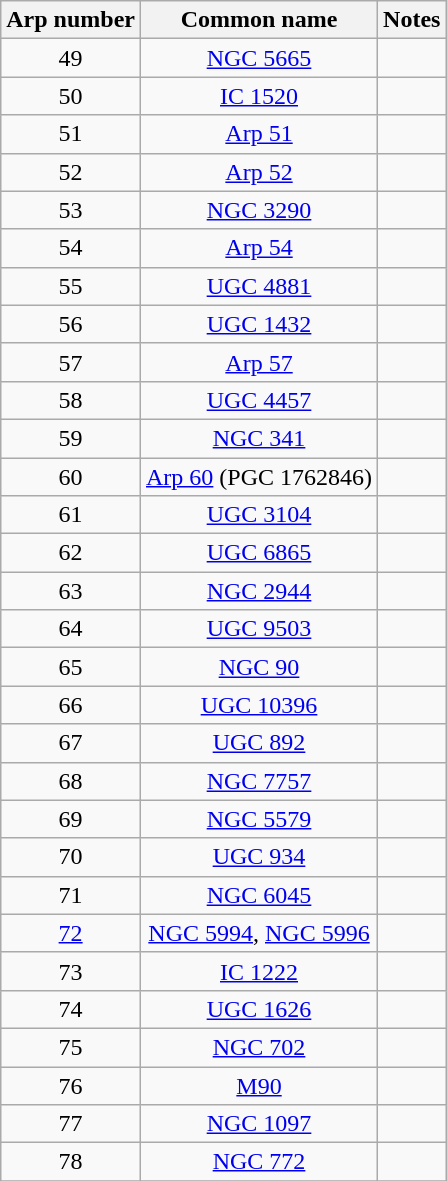<table class="wikitable" style="text-align:center;">
<tr>
<th>Arp number</th>
<th>Common name</th>
<th>Notes</th>
</tr>
<tr>
<td>49</td>
<td><a href='#'>NGC 5665</a></td>
<td></td>
</tr>
<tr>
<td>50</td>
<td><a href='#'>IC 1520</a></td>
<td></td>
</tr>
<tr>
<td>51</td>
<td><a href='#'>Arp 51</a></td>
<td></td>
</tr>
<tr>
<td>52</td>
<td><a href='#'>Arp 52</a></td>
<td></td>
</tr>
<tr>
<td>53</td>
<td><a href='#'>NGC 3290</a></td>
<td></td>
</tr>
<tr>
<td>54</td>
<td><a href='#'>Arp 54</a></td>
<td></td>
</tr>
<tr>
<td>55</td>
<td><a href='#'>UGC 4881</a></td>
<td></td>
</tr>
<tr>
<td>56</td>
<td><a href='#'>UGC 1432</a></td>
<td></td>
</tr>
<tr>
<td>57</td>
<td><a href='#'>Arp 57</a></td>
<td></td>
</tr>
<tr>
<td>58</td>
<td><a href='#'>UGC 4457</a></td>
<td></td>
</tr>
<tr>
<td>59</td>
<td><a href='#'>NGC 341</a></td>
<td></td>
</tr>
<tr>
<td>60</td>
<td><a href='#'>Arp 60</a> (PGC 1762846)</td>
<td></td>
</tr>
<tr>
<td>61</td>
<td><a href='#'>UGC 3104</a></td>
<td></td>
</tr>
<tr>
<td>62</td>
<td><a href='#'>UGC 6865</a></td>
<td></td>
</tr>
<tr>
<td>63</td>
<td><a href='#'>NGC 2944</a></td>
<td></td>
</tr>
<tr>
<td>64</td>
<td><a href='#'>UGC 9503</a></td>
<td></td>
</tr>
<tr>
<td>65</td>
<td><a href='#'>NGC 90</a></td>
<td></td>
</tr>
<tr>
<td>66</td>
<td><a href='#'>UGC 10396</a></td>
<td></td>
</tr>
<tr>
<td>67</td>
<td><a href='#'>UGC 892</a></td>
<td></td>
</tr>
<tr>
<td>68</td>
<td><a href='#'>NGC 7757</a></td>
<td></td>
</tr>
<tr>
<td>69</td>
<td><a href='#'>NGC 5579</a></td>
<td></td>
</tr>
<tr>
<td>70</td>
<td><a href='#'>UGC 934</a></td>
<td></td>
</tr>
<tr>
<td>71</td>
<td><a href='#'>NGC 6045</a></td>
<td></td>
</tr>
<tr>
<td><a href='#'>72</a></td>
<td><a href='#'>NGC 5994</a>, <a href='#'>NGC 5996</a></td>
<td></td>
</tr>
<tr>
<td>73</td>
<td><a href='#'>IC 1222</a></td>
<td></td>
</tr>
<tr>
<td>74</td>
<td><a href='#'>UGC 1626</a></td>
<td></td>
</tr>
<tr>
<td>75</td>
<td><a href='#'>NGC 702</a></td>
<td></td>
</tr>
<tr>
<td>76</td>
<td><a href='#'>M90</a></td>
<td></td>
</tr>
<tr>
<td>77</td>
<td><a href='#'>NGC 1097</a></td>
<td></td>
</tr>
<tr>
<td>78</td>
<td><a href='#'>NGC 772</a></td>
<td></td>
</tr>
<tr>
</tr>
</table>
